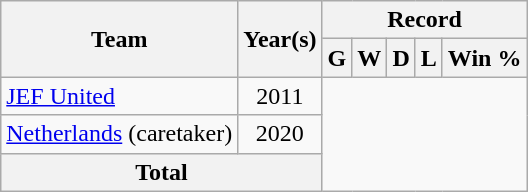<table class="wikitable" style="text-align: center">
<tr>
<th rowspan="2">Team</th>
<th rowspan="2">Year(s)</th>
<th colspan="5">Record</th>
</tr>
<tr>
<th>G</th>
<th>W</th>
<th>D</th>
<th>L</th>
<th>Win %</th>
</tr>
<tr>
<td align="left"><a href='#'>JEF United</a></td>
<td>2011<br></td>
</tr>
<tr>
<td align="left"><a href='#'>Netherlands</a> (caretaker)</td>
<td>2020<br></td>
</tr>
<tr>
<th colspan="2">Total<br></th>
</tr>
</table>
